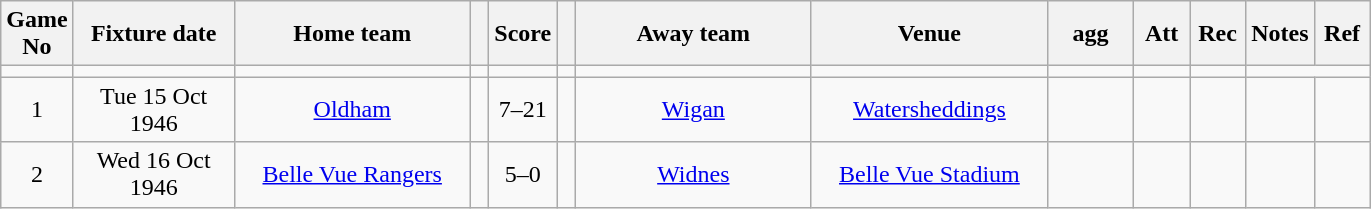<table class="wikitable" style="text-align:center;">
<tr>
<th width=20 abbr="No">Game No</th>
<th width=100 abbr="Date">Fixture date</th>
<th width=150 abbr="Home team">Home team</th>
<th width=5 abbr="space"></th>
<th width=20 abbr="Score">Score</th>
<th width=5 abbr="space"></th>
<th width=150 abbr="Away team">Away team</th>
<th width=150 abbr="Venue">Venue</th>
<th width=50 abbr="agg">agg</th>
<th width=30 abbr="Att">Att</th>
<th width=30 abbr="Rec">Rec</th>
<th width=20 abbr="Notes">Notes</th>
<th width=30 abbr="Ref">Ref</th>
</tr>
<tr>
<td></td>
<td></td>
<td></td>
<td></td>
<td></td>
<td></td>
<td></td>
<td></td>
<td></td>
<td></td>
<td></td>
</tr>
<tr>
<td>1</td>
<td>Tue 15 Oct 1946</td>
<td><a href='#'>Oldham</a></td>
<td></td>
<td>7–21</td>
<td></td>
<td><a href='#'>Wigan</a></td>
<td><a href='#'>Watersheddings</a></td>
<td></td>
<td></td>
<td></td>
<td></td>
<td></td>
</tr>
<tr>
<td>2</td>
<td>Wed 16 Oct 1946</td>
<td><a href='#'>Belle Vue Rangers</a></td>
<td></td>
<td>5–0</td>
<td></td>
<td><a href='#'>Widnes</a></td>
<td><a href='#'>Belle Vue Stadium</a></td>
<td></td>
<td></td>
<td></td>
<td></td>
<td></td>
</tr>
</table>
